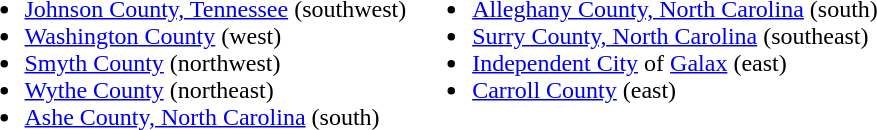<table>
<tr valign=top>
<td><br><ul><li><a href='#'>Johnson County, Tennessee</a> (southwest)</li><li><a href='#'>Washington County</a> (west)</li><li><a href='#'>Smyth County</a> (northwest)</li><li><a href='#'>Wythe County</a> (northeast)</li><li><a href='#'>Ashe County, North Carolina</a> (south)</li></ul></td>
<td><br><ul><li><a href='#'>Alleghany County, North Carolina</a> (south)</li><li><a href='#'>Surry County, North Carolina</a> (southeast)</li><li><a href='#'>Independent City</a> of <a href='#'>Galax</a> (east)</li><li><a href='#'>Carroll County</a> (east)</li></ul></td>
</tr>
</table>
